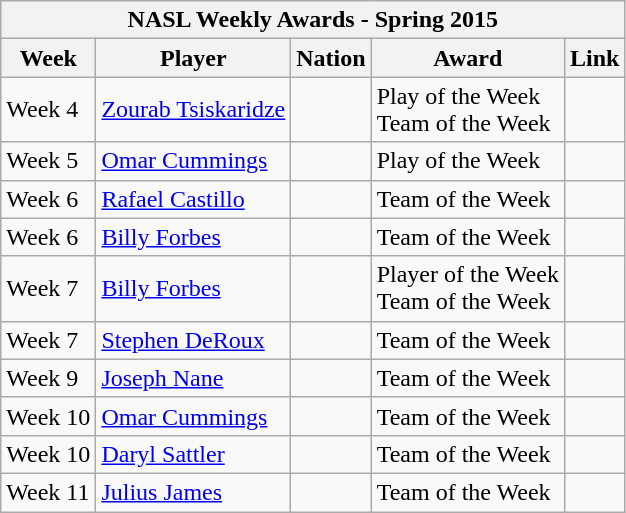<table class="wikitable">
<tr>
<th colspan="5">NASL Weekly Awards - Spring 2015</th>
</tr>
<tr>
<th>Week</th>
<th>Player</th>
<th>Nation</th>
<th>Award</th>
<th>Link</th>
</tr>
<tr>
<td>Week 4</td>
<td><a href='#'>Zourab Tsiskaridze</a></td>
<td></td>
<td>Play of the Week<br>Team of the Week</td>
<td><br></td>
</tr>
<tr>
<td>Week 5</td>
<td><a href='#'>Omar Cummings</a></td>
<td></td>
<td>Play of the Week</td>
<td></td>
</tr>
<tr>
<td>Week 6</td>
<td><a href='#'>Rafael Castillo</a></td>
<td></td>
<td>Team of the Week</td>
<td></td>
</tr>
<tr>
<td>Week 6</td>
<td><a href='#'>Billy Forbes</a></td>
<td></td>
<td>Team of the Week</td>
<td></td>
</tr>
<tr>
<td>Week 7</td>
<td><a href='#'>Billy Forbes</a></td>
<td></td>
<td>Player of the Week<br>Team of the Week</td>
<td><br></td>
</tr>
<tr>
<td>Week 7</td>
<td><a href='#'>Stephen DeRoux</a></td>
<td></td>
<td>Team of the Week</td>
<td></td>
</tr>
<tr>
<td>Week 9</td>
<td><a href='#'>Joseph Nane</a></td>
<td></td>
<td>Team of the Week</td>
<td></td>
</tr>
<tr>
<td>Week 10</td>
<td><a href='#'>Omar Cummings</a></td>
<td></td>
<td>Team of the Week</td>
<td></td>
</tr>
<tr>
<td>Week 10</td>
<td><a href='#'>Daryl Sattler</a></td>
<td></td>
<td>Team of the Week</td>
<td></td>
</tr>
<tr>
<td>Week 11</td>
<td><a href='#'>Julius James</a></td>
<td></td>
<td>Team of the Week</td>
<td></td>
</tr>
</table>
